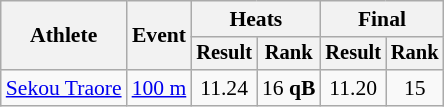<table class="wikitable" style="font-size:90%">
<tr>
<th rowspan=2>Athlete</th>
<th rowspan=2>Event</th>
<th colspan=2>Heats</th>
<th colspan=2>Final</th>
</tr>
<tr style="font-size:95%">
<th>Result</th>
<th>Rank</th>
<th>Result</th>
<th>Rank</th>
</tr>
<tr align=center>
<td align=left><a href='#'>Sekou Traore</a></td>
<td align=left><a href='#'>100 m</a></td>
<td>11.24</td>
<td>16 <strong>qB</strong></td>
<td>11.20</td>
<td>15</td>
</tr>
</table>
